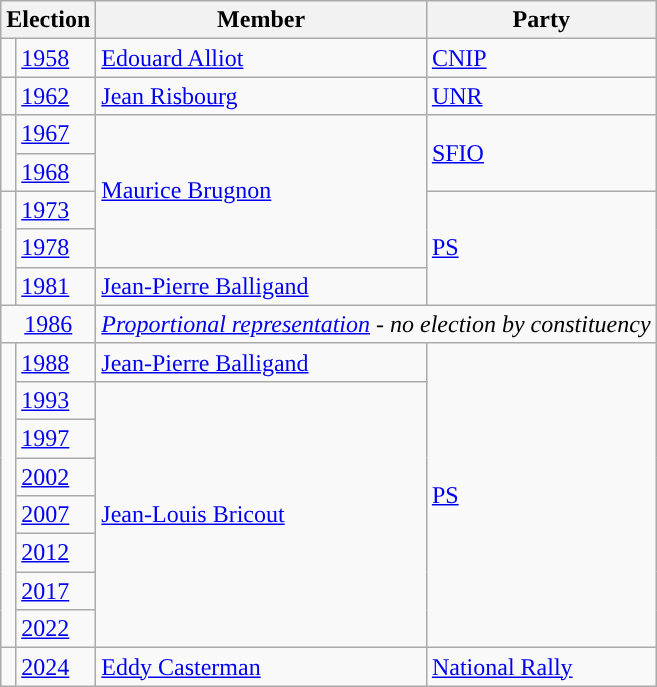<table class="wikitable">
<tr>
<th colspan="2">Election</th>
<th>Member</th>
<th>Party</th>
</tr>
<tr>
<td style="color:inherit;background-color: "></td>
<td><a href='#'>1958</a></td>
<td><a href='#'>Edouard Alliot</a></td>
<td><a href='#'>CNIP</a></td>
</tr>
<tr>
<td style="color:inherit;background-color: "></td>
<td><a href='#'>1962</a></td>
<td><a href='#'>Jean Risbourg</a></td>
<td><a href='#'>UNR</a></td>
</tr>
<tr>
<td rowspan="2" style="background-color: "></td>
<td><a href='#'>1967</a></td>
<td rowspan="4"><a href='#'>Maurice Brugnon</a></td>
<td rowspan="2"><a href='#'>SFIO</a></td>
</tr>
<tr>
<td><a href='#'>1968</a></td>
</tr>
<tr>
<td rowspan="3" style="background-color: "></td>
<td><a href='#'>1973</a></td>
<td rowspan="3"><a href='#'>PS</a></td>
</tr>
<tr>
<td><a href='#'>1978</a></td>
</tr>
<tr>
<td><a href='#'>1981</a></td>
<td><a href='#'>Jean-Pierre Balligand</a></td>
</tr>
<tr>
<td colspan="2" align="center"><a href='#'>1986</a></td>
<td colspan="2"><em><a href='#'>Proportional representation</a> - no election by constituency</em></td>
</tr>
<tr>
<td rowspan="8" style="background-color: "></td>
<td><a href='#'>1988</a></td>
<td><a href='#'>Jean-Pierre Balligand</a></td>
<td rowspan="8"><a href='#'>PS</a></td>
</tr>
<tr>
<td><a href='#'>1993</a></td>
<td rowspan="7"><a href='#'>Jean-Louis Bricout</a></td>
</tr>
<tr>
<td><a href='#'>1997</a></td>
</tr>
<tr>
<td><a href='#'>2002</a></td>
</tr>
<tr>
<td><a href='#'>2007</a></td>
</tr>
<tr>
<td><a href='#'>2012</a></td>
</tr>
<tr>
<td><a href='#'>2017</a></td>
</tr>
<tr>
<td><a href='#'>2022</a></td>
</tr>
<tr>
<td style="color:inherit;background-color: "></td>
<td><a href='#'>2024</a></td>
<td><a href='#'>Eddy Casterman</a></td>
<td><a href='#'>National Rally</a></td>
</tr>
</table>
